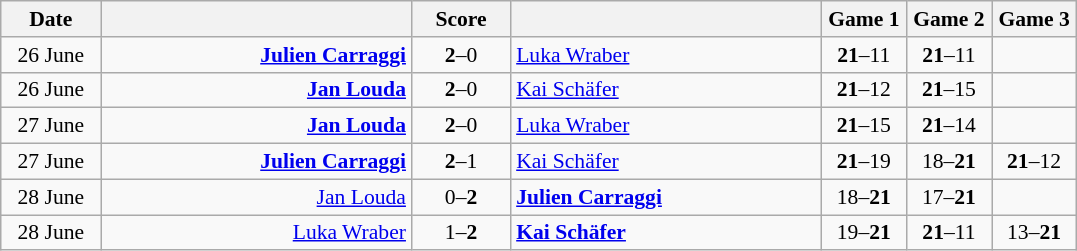<table class="wikitable" style="text-align: center; font-size:90% ">
<tr>
<th width="60">Date</th>
<th align="right" width="200"></th>
<th width="60">Score</th>
<th align="left" width="200"></th>
<th width="50">Game 1</th>
<th width="50">Game 2</th>
<th width="50">Game 3</th>
</tr>
<tr>
<td>26 June</td>
<td align="right"><strong><a href='#'>Julien Carraggi</a> </strong></td>
<td align="center"><strong>2</strong>–0</td>
<td align="left"> <a href='#'>Luka Wraber</a></td>
<td><strong>21</strong>–11</td>
<td><strong>21</strong>–11</td>
<td></td>
</tr>
<tr>
<td>26 June</td>
<td align="right"><strong><a href='#'>Jan Louda</a> </strong></td>
<td align="center"><strong>2</strong>–0</td>
<td align="left"> <a href='#'>Kai Schäfer</a></td>
<td><strong>21</strong>–12</td>
<td><strong>21</strong>–15</td>
<td></td>
</tr>
<tr>
<td>27 June</td>
<td align="right"><strong><a href='#'>Jan Louda</a> </strong></td>
<td align="center"><strong>2</strong>–0</td>
<td align="left"> <a href='#'>Luka Wraber</a></td>
<td><strong>21</strong>–15</td>
<td><strong>21</strong>–14</td>
<td></td>
</tr>
<tr>
<td>27 June</td>
<td align="right"><strong><a href='#'>Julien Carraggi</a> </strong></td>
<td align="center"><strong>2</strong>–1</td>
<td align="left"> <a href='#'>Kai Schäfer</a></td>
<td><strong>21</strong>–19</td>
<td>18–<strong>21</strong></td>
<td><strong>21</strong>–12</td>
</tr>
<tr>
<td>28 June</td>
<td align="right"><a href='#'>Jan Louda</a> </td>
<td align="center">0–<strong>2</strong></td>
<td align="left"><strong> <a href='#'>Julien Carraggi</a></strong></td>
<td>18–<strong>21</strong></td>
<td>17–<strong>21</strong></td>
<td></td>
</tr>
<tr>
<td>28 June</td>
<td align="right"><a href='#'>Luka Wraber</a> </td>
<td align="center">1–<strong>2</strong></td>
<td align="left"><strong> <a href='#'>Kai Schäfer</a></strong></td>
<td>19–<strong>21</strong></td>
<td><strong>21</strong>–11</td>
<td>13–<strong>21</strong></td>
</tr>
</table>
